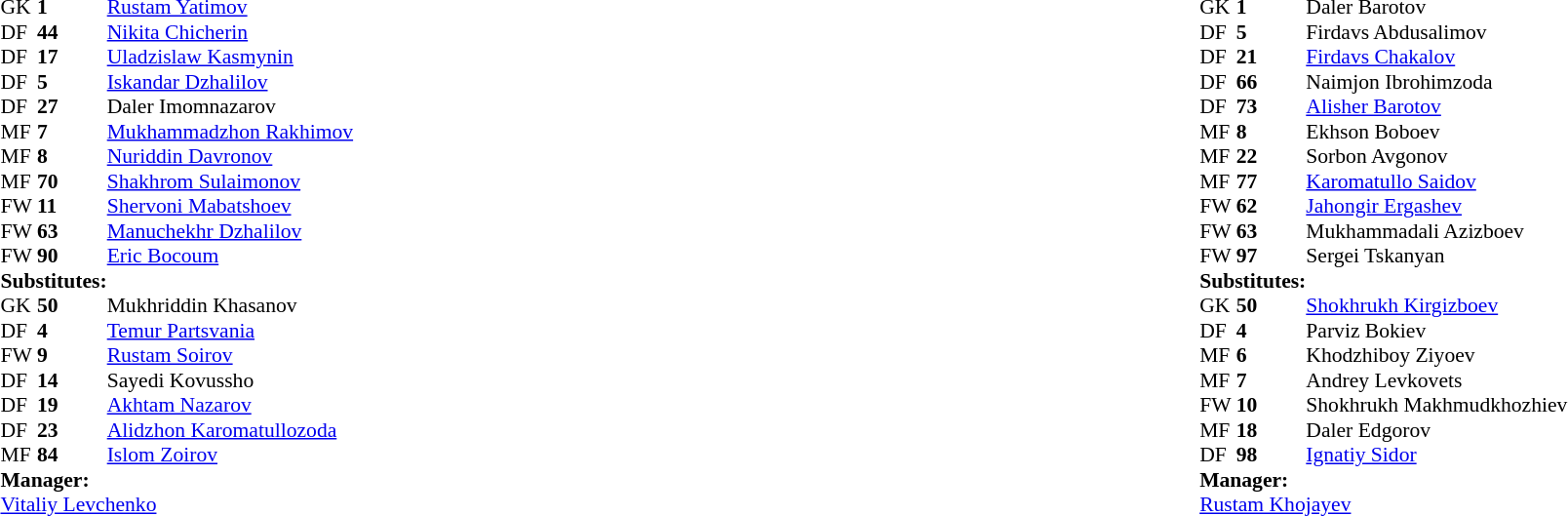<table width="100%">
<tr>
<td valign="top" width="50%"><br><table style="font-size: 90%" cellspacing="0" cellpadding="0">
<tr>
<td colspan="4"></td>
</tr>
<tr>
<th width=25></th>
<th width=25></th>
</tr>
<tr>
<td>GK</td>
<td><strong>1 </strong></td>
<td></td>
<td><a href='#'>Rustam Yatimov</a></td>
<td></td>
</tr>
<tr>
<td>DF</td>
<td><strong>44</strong></td>
<td></td>
<td><a href='#'>Nikita Chicherin</a></td>
<td></td>
</tr>
<tr>
<td>DF</td>
<td><strong>17</strong></td>
<td></td>
<td><a href='#'>Uladzislaw Kasmynin</a></td>
<td></td>
</tr>
<tr>
<td>DF</td>
<td><strong>5 </strong></td>
<td></td>
<td><a href='#'>Iskandar Dzhalilov</a></td>
<td></td>
</tr>
<tr>
<td>DF</td>
<td><strong>27</strong></td>
<td></td>
<td>Daler Imomnazarov</td>
<td></td>
<td></td>
</tr>
<tr>
<td>MF</td>
<td><strong>7 </strong></td>
<td></td>
<td><a href='#'>Mukhammadzhon Rakhimov</a></td>
<td></td>
<td></td>
</tr>
<tr>
<td>MF</td>
<td><strong>8 </strong></td>
<td></td>
<td><a href='#'>Nuriddin Davronov</a></td>
<td></td>
</tr>
<tr>
<td>MF</td>
<td><strong>70</strong></td>
<td></td>
<td><a href='#'>Shakhrom Sulaimonov</a></td>
<td></td>
<td></td>
</tr>
<tr>
<td>FW</td>
<td><strong>11</strong></td>
<td></td>
<td><a href='#'>Shervoni Mabatshoev</a></td>
<td></td>
<td></td>
</tr>
<tr>
<td>FW</td>
<td><strong>63</strong></td>
<td></td>
<td><a href='#'>Manuchekhr Dzhalilov</a></td>
<td></td>
</tr>
<tr>
<td>FW</td>
<td><strong>90</strong></td>
<td></td>
<td><a href='#'>Eric Bocoum</a></td>
<td></td>
<td></td>
</tr>
<tr>
<td colspan=3><strong>Substitutes:</strong></td>
</tr>
<tr>
<td>GK</td>
<td><strong>50</strong></td>
<td></td>
<td>Mukhriddin Khasanov</td>
<td></td>
</tr>
<tr>
<td>DF</td>
<td><strong>4 </strong></td>
<td></td>
<td><a href='#'>Temur Partsvania</a></td>
<td></td>
</tr>
<tr>
<td>FW</td>
<td><strong>9 </strong></td>
<td></td>
<td><a href='#'>Rustam Soirov</a></td>
<td></td>
<td></td>
</tr>
<tr>
<td>DF</td>
<td><strong>14</strong></td>
<td></td>
<td>Sayedi Kovussho</td>
<td></td>
<td></td>
</tr>
<tr>
<td>DF</td>
<td><strong>19</strong></td>
<td></td>
<td><a href='#'>Akhtam Nazarov</a></td>
<td></td>
<td></td>
</tr>
<tr>
<td>DF</td>
<td><strong>23</strong></td>
<td></td>
<td><a href='#'>Alidzhon Karomatullozoda</a></td>
<td></td>
<td></td>
</tr>
<tr>
<td>MF</td>
<td><strong>84</strong></td>
<td></td>
<td><a href='#'>Islom Zoirov</a></td>
<td></td>
<td></td>
</tr>
<tr>
<td colspan=3><strong>Manager:</strong></td>
</tr>
<tr>
<td colspan=4> <a href='#'>Vitaliy Levchenko</a></td>
</tr>
</table>
</td>
<td valign="top"></td>
<td valign="top" width="50%"><br><table style="font-size: 90%" cellspacing="0" cellpadding="0" align=center>
<tr>
<td colspan="4"></td>
</tr>
<tr>
<th width=25></th>
<th width=25></th>
</tr>
<tr>
<td>GK</td>
<td><strong>1 </strong></td>
<td></td>
<td>Daler Barotov</td>
<td></td>
</tr>
<tr>
<td>DF</td>
<td><strong>5 </strong></td>
<td></td>
<td>Firdavs Abdusalimov</td>
<td></td>
</tr>
<tr>
<td>DF</td>
<td><strong>21</strong></td>
<td></td>
<td><a href='#'>Firdavs Chakalov</a></td>
<td></td>
</tr>
<tr>
<td>DF</td>
<td><strong>66</strong></td>
<td></td>
<td>Naimjon Ibrohimzoda</td>
<td></td>
<td></td>
</tr>
<tr>
<td>DF</td>
<td><strong>73</strong></td>
<td></td>
<td><a href='#'>Alisher Barotov</a></td>
<td></td>
</tr>
<tr>
<td>MF</td>
<td><strong>8 </strong></td>
<td></td>
<td>Ekhson Boboev</td>
<td></td>
</tr>
<tr>
<td>MF</td>
<td><strong>22</strong></td>
<td></td>
<td>Sorbon Avgonov</td>
<td></td>
<td></td>
</tr>
<tr>
<td>MF</td>
<td><strong>77</strong></td>
<td></td>
<td><a href='#'>Karomatullo Saidov</a></td>
<td></td>
<td></td>
</tr>
<tr>
<td>FW</td>
<td><strong>62</strong></td>
<td></td>
<td><a href='#'>Jahongir Ergashev</a></td>
<td></td>
</tr>
<tr>
<td>FW</td>
<td><strong>63</strong></td>
<td></td>
<td>Mukhammadali Azizboev</td>
<td></td>
<td></td>
</tr>
<tr>
<td>FW</td>
<td><strong>97</strong></td>
<td></td>
<td>Sergei Tskanyan</td>
<td></td>
</tr>
<tr>
<td colspan=3><strong>Substitutes:</strong></td>
</tr>
<tr>
<td>GK</td>
<td><strong>50</strong></td>
<td></td>
<td><a href='#'>Shokhrukh Kirgizboev</a></td>
<td></td>
</tr>
<tr>
<td>DF</td>
<td><strong>4 </strong></td>
<td></td>
<td>Parviz Bokiev</td>
<td></td>
</tr>
<tr>
<td>MF</td>
<td><strong>6 </strong></td>
<td></td>
<td>Khodzhiboy Ziyoev</td>
<td></td>
</tr>
<tr>
<td>MF</td>
<td><strong>7 </strong></td>
<td></td>
<td>Andrey Levkovets</td>
<td></td>
<td></td>
</tr>
<tr>
<td>FW</td>
<td><strong>10</strong></td>
<td></td>
<td>Shokhrukh Makhmudkhozhiev</td>
<td></td>
<td></td>
</tr>
<tr>
<td>MF</td>
<td><strong>18</strong></td>
<td></td>
<td>Daler Edgorov</td>
<td></td>
<td></td>
</tr>
<tr>
<td>DF</td>
<td><strong>98</strong></td>
<td></td>
<td><a href='#'>Ignatiy Sidor</a></td>
<td></td>
<td></td>
</tr>
<tr>
<td colspan=3><strong>Manager:</strong></td>
</tr>
<tr>
<td colspan=4> <a href='#'>Rustam Khojayev</a></td>
</tr>
</table>
</td>
</tr>
</table>
